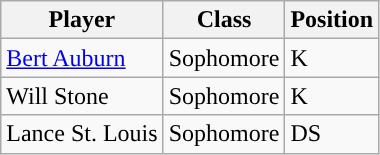<table class="wikitable">
<tr>
<th style="text-align:center; ">Player</th>
<th style="text-align:center; ">Class</th>
<th style="text-align:center; ">Position</th>
</tr>
<tr>
<td><a href='#'>Bert Auburn</a></td>
<td>Sophomore</td>
<td>K</td>
</tr>
<tr>
<td>Will Stone</td>
<td>Sophomore</td>
<td>K</td>
</tr>
<tr>
<td>Lance St. Louis</td>
<td>Sophomore</td>
<td>DS</td>
</tr>
</table>
